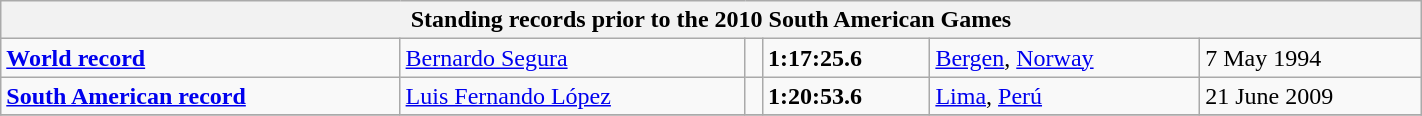<table class="wikitable" width=75%>
<tr>
<th colspan="6">Standing records prior to the 2010 South American Games</th>
</tr>
<tr>
<td><strong><a href='#'>World record</a></strong></td>
<td><a href='#'>Bernardo Segura</a></td>
<td align=left></td>
<td><strong>1:17:25.6</strong></td>
<td><a href='#'>Bergen</a>, <a href='#'>Norway</a></td>
<td>7 May 1994</td>
</tr>
<tr>
<td><strong><a href='#'>South American record</a></strong></td>
<td><a href='#'>Luis Fernando López</a></td>
<td align=left></td>
<td><strong>1:20:53.6</strong></td>
<td><a href='#'>Lima</a>, <a href='#'>Perú</a></td>
<td>21 June 2009</td>
</tr>
<tr>
</tr>
</table>
